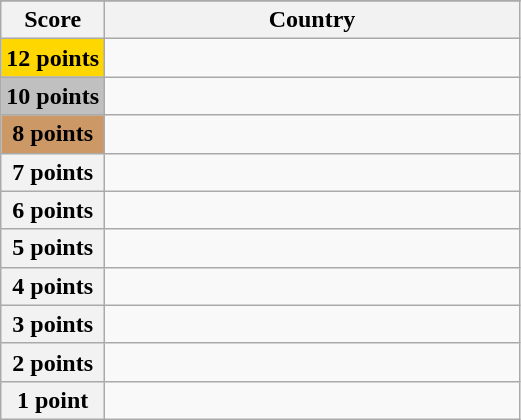<table class="wikitable">
<tr>
</tr>
<tr>
<th scope="col" width="20%">Score</th>
<th scope="col">Country</th>
</tr>
<tr>
<th scope="row" style="background:gold">12 points</th>
<td></td>
</tr>
<tr>
<th scope="row" style="background:silver">10 points</th>
<td></td>
</tr>
<tr>
<th scope="row" style="background:#CC9966">8 points</th>
<td></td>
</tr>
<tr>
<th scope="row">7 points</th>
<td></td>
</tr>
<tr>
<th scope="row">6 points</th>
<td></td>
</tr>
<tr>
<th scope="row">5 points</th>
<td></td>
</tr>
<tr>
<th scope="row">4 points</th>
<td></td>
</tr>
<tr>
<th scope="row">3 points</th>
<td></td>
</tr>
<tr>
<th scope="row">2 points</th>
<td></td>
</tr>
<tr>
<th scope="row">1 point</th>
<td></td>
</tr>
</table>
